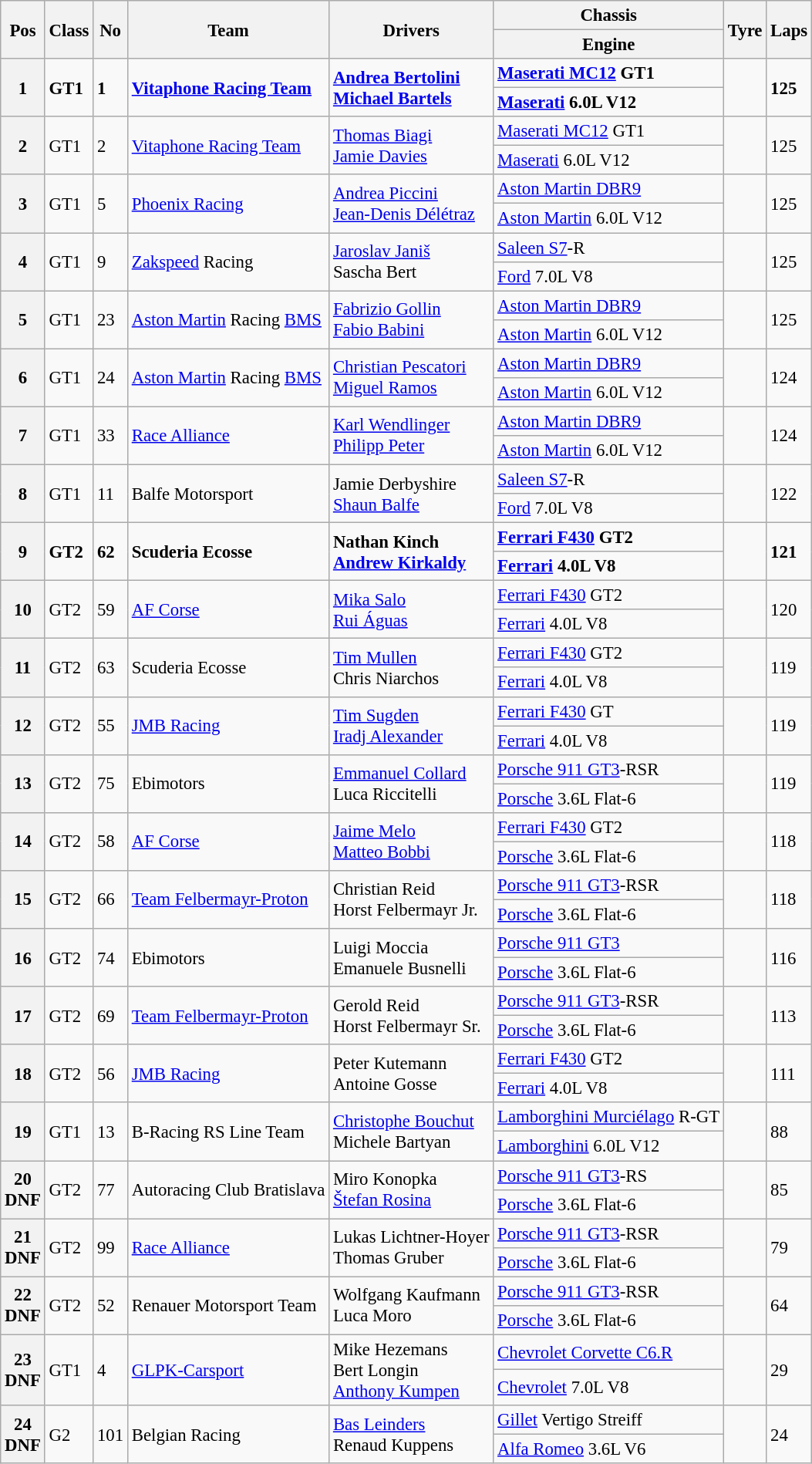<table class="wikitable" style="font-size: 95%;">
<tr>
<th rowspan=2>Pos</th>
<th rowspan=2>Class</th>
<th rowspan=2>No</th>
<th rowspan=2>Team</th>
<th rowspan=2>Drivers</th>
<th>Chassis</th>
<th rowspan=2>Tyre</th>
<th rowspan=2>Laps</th>
</tr>
<tr>
<th>Engine</th>
</tr>
<tr style="font-weight:bold">
<th rowspan=2>1</th>
<td rowspan=2>GT1</td>
<td rowspan=2>1</td>
<td rowspan=2> <a href='#'>Vitaphone Racing Team</a></td>
<td rowspan=2> <a href='#'>Andrea Bertolini</a><br> <a href='#'>Michael Bartels</a></td>
<td><a href='#'>Maserati MC12</a> GT1</td>
<td rowspan=2></td>
<td rowspan=2>125</td>
</tr>
<tr style="font-weight:bold">
<td><a href='#'>Maserati</a> 6.0L V12</td>
</tr>
<tr>
<th rowspan=2>2</th>
<td rowspan=2>GT1</td>
<td rowspan=2>2</td>
<td rowspan=2> <a href='#'>Vitaphone Racing Team</a></td>
<td rowspan=2> <a href='#'>Thomas Biagi</a><br> <a href='#'>Jamie Davies</a></td>
<td><a href='#'>Maserati MC12</a> GT1</td>
<td rowspan=2></td>
<td rowspan=2>125</td>
</tr>
<tr>
<td><a href='#'>Maserati</a> 6.0L V12</td>
</tr>
<tr>
<th rowspan=2>3</th>
<td rowspan=2>GT1</td>
<td rowspan=2>5</td>
<td rowspan=2> <a href='#'>Phoenix Racing</a></td>
<td rowspan=2> <a href='#'>Andrea Piccini</a><br> <a href='#'>Jean-Denis Délétraz</a></td>
<td><a href='#'>Aston Martin DBR9</a></td>
<td rowspan=2></td>
<td rowspan=2>125</td>
</tr>
<tr>
<td><a href='#'>Aston Martin</a> 6.0L V12</td>
</tr>
<tr>
<th rowspan=2>4</th>
<td rowspan=2>GT1</td>
<td rowspan=2>9</td>
<td rowspan=2> <a href='#'>Zakspeed</a> Racing</td>
<td rowspan=2> <a href='#'>Jaroslav Janiš</a><br> Sascha Bert</td>
<td><a href='#'>Saleen S7</a>-R</td>
<td rowspan=2></td>
<td rowspan=2>125</td>
</tr>
<tr>
<td><a href='#'>Ford</a> 7.0L V8</td>
</tr>
<tr>
<th rowspan=2>5</th>
<td rowspan=2>GT1</td>
<td rowspan=2>23</td>
<td rowspan=2> <a href='#'>Aston Martin</a> Racing <a href='#'>BMS</a></td>
<td rowspan=2> <a href='#'>Fabrizio Gollin</a><br> <a href='#'>Fabio Babini</a></td>
<td><a href='#'>Aston Martin DBR9</a></td>
<td rowspan=2></td>
<td rowspan=2>125</td>
</tr>
<tr>
<td><a href='#'>Aston Martin</a> 6.0L V12</td>
</tr>
<tr>
<th rowspan=2>6</th>
<td rowspan=2>GT1</td>
<td rowspan=2>24</td>
<td rowspan=2> <a href='#'>Aston Martin</a> Racing <a href='#'>BMS</a></td>
<td rowspan=2> <a href='#'>Christian Pescatori</a><br> <a href='#'>Miguel Ramos</a></td>
<td><a href='#'>Aston Martin DBR9</a></td>
<td rowspan=2></td>
<td rowspan=2>124</td>
</tr>
<tr>
<td><a href='#'>Aston Martin</a> 6.0L V12</td>
</tr>
<tr>
<th rowspan=2>7</th>
<td rowspan=2>GT1</td>
<td rowspan=2>33</td>
<td rowspan=2> <a href='#'>Race Alliance</a></td>
<td rowspan=2> <a href='#'>Karl Wendlinger</a><br> <a href='#'>Philipp Peter</a></td>
<td><a href='#'>Aston Martin DBR9</a></td>
<td rowspan=2></td>
<td rowspan=2>124</td>
</tr>
<tr>
<td><a href='#'>Aston Martin</a> 6.0L V12</td>
</tr>
<tr>
<th rowspan=2>8</th>
<td rowspan=2>GT1</td>
<td rowspan=2>11</td>
<td rowspan=2> Balfe Motorsport</td>
<td rowspan=2> Jamie Derbyshire<br> <a href='#'>Shaun Balfe</a></td>
<td><a href='#'>Saleen S7</a>-R</td>
<td rowspan=2></td>
<td rowspan=2>122</td>
</tr>
<tr>
<td><a href='#'>Ford</a> 7.0L V8</td>
</tr>
<tr style="font-weight:bold">
<th rowspan=2>9</th>
<td rowspan=2>GT2</td>
<td rowspan=2>62</td>
<td rowspan=2> Scuderia Ecosse</td>
<td rowspan=2> Nathan Kinch<br> <a href='#'>Andrew Kirkaldy</a></td>
<td><a href='#'>Ferrari F430</a> GT2</td>
<td rowspan=2></td>
<td rowspan=2>121</td>
</tr>
<tr style="font-weight:bold">
<td><a href='#'>Ferrari</a> 4.0L V8</td>
</tr>
<tr>
<th rowspan=2>10</th>
<td rowspan=2>GT2</td>
<td rowspan=2>59</td>
<td rowspan=2> <a href='#'>AF Corse</a></td>
<td rowspan=2> <a href='#'>Mika Salo</a><br> <a href='#'>Rui Águas</a></td>
<td><a href='#'>Ferrari F430</a> GT2</td>
<td rowspan=2></td>
<td rowspan=2>120</td>
</tr>
<tr>
<td><a href='#'>Ferrari</a> 4.0L V8</td>
</tr>
<tr>
<th rowspan=2>11</th>
<td rowspan=2>GT2</td>
<td rowspan=2>63</td>
<td rowspan=2> Scuderia Ecosse</td>
<td rowspan=2> <a href='#'>Tim Mullen</a><br> Chris Niarchos</td>
<td><a href='#'>Ferrari F430</a> GT2</td>
<td rowspan=2></td>
<td rowspan=2>119</td>
</tr>
<tr>
<td><a href='#'>Ferrari</a> 4.0L V8</td>
</tr>
<tr>
<th rowspan=2>12</th>
<td rowspan=2>GT2</td>
<td rowspan=2>55</td>
<td rowspan=2> <a href='#'>JMB Racing</a></td>
<td rowspan=2> <a href='#'>Tim Sugden</a><br> <a href='#'>Iradj Alexander</a></td>
<td><a href='#'>Ferrari F430</a> GT</td>
<td rowspan=2></td>
<td rowspan=2>119</td>
</tr>
<tr>
<td><a href='#'>Ferrari</a> 4.0L V8</td>
</tr>
<tr>
<th rowspan=2>13</th>
<td rowspan=2>GT2</td>
<td rowspan=2>75</td>
<td rowspan=2> Ebimotors</td>
<td rowspan=2> <a href='#'>Emmanuel Collard</a><br> Luca Riccitelli</td>
<td><a href='#'>Porsche 911 GT3</a>-RSR</td>
<td rowspan=2></td>
<td rowspan=2>119</td>
</tr>
<tr>
<td><a href='#'>Porsche</a> 3.6L Flat-6</td>
</tr>
<tr>
<th rowspan=2>14</th>
<td rowspan=2>GT2</td>
<td rowspan=2>58</td>
<td rowspan=2> <a href='#'>AF Corse</a></td>
<td rowspan=2> <a href='#'>Jaime Melo</a><br> <a href='#'>Matteo Bobbi</a></td>
<td><a href='#'>Ferrari F430</a> GT2</td>
<td rowspan=2></td>
<td rowspan=2>118</td>
</tr>
<tr>
<td><a href='#'>Porsche</a> 3.6L Flat-6</td>
</tr>
<tr>
<th rowspan=2>15</th>
<td rowspan=2>GT2</td>
<td rowspan=2>66</td>
<td rowspan=2> <a href='#'>Team Felbermayr-Proton</a></td>
<td rowspan=2> Christian Reid<br> Horst Felbermayr Jr.</td>
<td><a href='#'>Porsche 911 GT3</a>-RSR</td>
<td rowspan=2></td>
<td rowspan=2>118</td>
</tr>
<tr>
<td><a href='#'>Porsche</a> 3.6L Flat-6</td>
</tr>
<tr>
<th rowspan=2>16</th>
<td rowspan=2>GT2</td>
<td rowspan=2>74</td>
<td rowspan=2> Ebimotors</td>
<td rowspan=2> Luigi Moccia<br> Emanuele Busnelli</td>
<td><a href='#'>Porsche 911 GT3</a></td>
<td rowspan=2></td>
<td rowspan=2>116</td>
</tr>
<tr>
<td><a href='#'>Porsche</a> 3.6L Flat-6</td>
</tr>
<tr>
<th rowspan=2>17</th>
<td rowspan=2>GT2</td>
<td rowspan=2>69</td>
<td rowspan=2> <a href='#'>Team Felbermayr-Proton</a></td>
<td rowspan=2> Gerold Reid<br> Horst Felbermayr Sr.</td>
<td><a href='#'>Porsche 911 GT3</a>-RSR</td>
<td rowspan=2></td>
<td rowspan=2>113</td>
</tr>
<tr>
<td><a href='#'>Porsche</a> 3.6L Flat-6</td>
</tr>
<tr>
<th rowspan=2>18</th>
<td rowspan=2>GT2</td>
<td rowspan=2>56</td>
<td rowspan=2> <a href='#'>JMB Racing</a></td>
<td rowspan=2> Peter Kutemann<br> Antoine Gosse</td>
<td><a href='#'>Ferrari F430</a> GT2</td>
<td rowspan=2></td>
<td rowspan=2>111</td>
</tr>
<tr>
<td><a href='#'>Ferrari</a> 4.0L V8</td>
</tr>
<tr>
<th rowspan=2>19</th>
<td rowspan=2>GT1</td>
<td rowspan=2>13</td>
<td rowspan=2> B-Racing RS Line Team</td>
<td rowspan=2> <a href='#'>Christophe Bouchut</a><br> Michele Bartyan</td>
<td><a href='#'>Lamborghini Murciélago</a> R-GT</td>
<td rowspan=2></td>
<td rowspan=2>88</td>
</tr>
<tr>
<td><a href='#'>Lamborghini</a> 6.0L V12</td>
</tr>
<tr>
<th rowspan=2>20<br>DNF</th>
<td rowspan=2>GT2</td>
<td rowspan=2>77</td>
<td rowspan=2> Autoracing Club Bratislava</td>
<td rowspan=2> Miro Konopka<br> <a href='#'>Štefan Rosina</a></td>
<td><a href='#'>Porsche 911 GT3</a>-RS</td>
<td rowspan=2></td>
<td rowspan=2>85</td>
</tr>
<tr>
<td><a href='#'>Porsche</a> 3.6L Flat-6</td>
</tr>
<tr>
<th rowspan=2>21<br>DNF</th>
<td rowspan=2>GT2</td>
<td rowspan=2>99</td>
<td rowspan=2> <a href='#'>Race Alliance</a></td>
<td rowspan=2> Lukas Lichtner-Hoyer<br> Thomas Gruber</td>
<td><a href='#'>Porsche 911 GT3</a>-RSR</td>
<td rowspan=2></td>
<td rowspan=2>79</td>
</tr>
<tr>
<td><a href='#'>Porsche</a> 3.6L Flat-6</td>
</tr>
<tr>
<th rowspan=2>22<br>DNF</th>
<td rowspan=2>GT2</td>
<td rowspan=2>52</td>
<td rowspan=2> Renauer Motorsport Team</td>
<td rowspan=2> Wolfgang Kaufmann<br> Luca Moro</td>
<td><a href='#'>Porsche 911 GT3</a>-RSR</td>
<td rowspan=2></td>
<td rowspan=2>64</td>
</tr>
<tr>
<td><a href='#'>Porsche</a> 3.6L Flat-6</td>
</tr>
<tr>
<th rowspan=2>23<br>DNF</th>
<td rowspan=2>GT1</td>
<td rowspan=2>4</td>
<td rowspan=2> <a href='#'>GLPK-Carsport</a></td>
<td rowspan=2> Mike Hezemans<br> Bert Longin<br> <a href='#'>Anthony Kumpen</a></td>
<td><a href='#'>Chevrolet Corvette C6.R</a></td>
<td rowspan=2></td>
<td rowspan=2>29</td>
</tr>
<tr>
<td><a href='#'>Chevrolet</a> 7.0L V8</td>
</tr>
<tr>
<th rowspan=2>24<br>DNF</th>
<td rowspan=2>G2</td>
<td rowspan=2>101</td>
<td rowspan=2> Belgian Racing</td>
<td rowspan=2> <a href='#'>Bas Leinders</a><br> Renaud Kuppens</td>
<td><a href='#'>Gillet</a> Vertigo Streiff</td>
<td rowspan=2></td>
<td rowspan=2>24</td>
</tr>
<tr>
<td><a href='#'>Alfa Romeo</a> 3.6L V6</td>
</tr>
</table>
